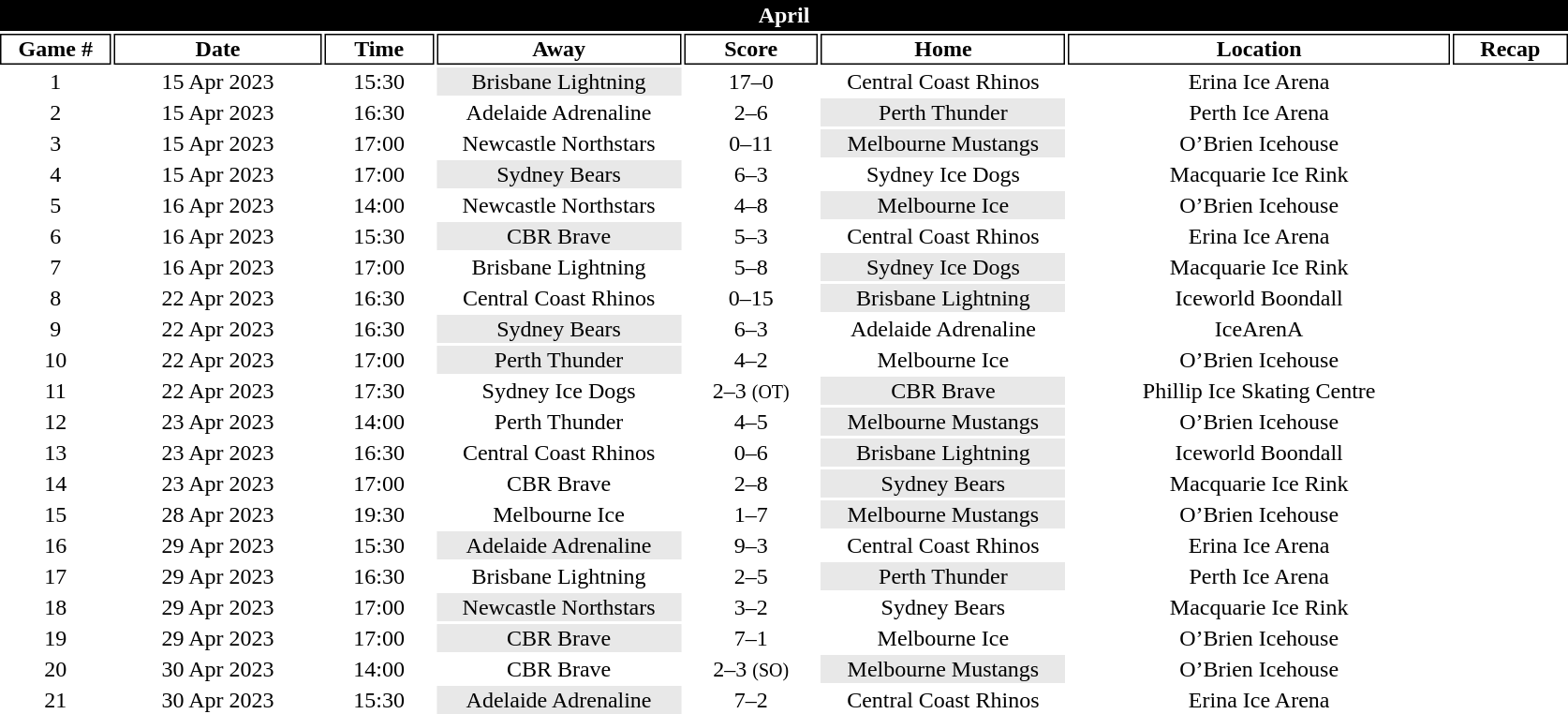<table class="toccolours" style="width:70em;text-align: center">
<tr>
<th colspan="8" style="background:#000000;color:white;border:#000000 1px solid">April</th>
</tr>
<tr>
<th style="background:#FFFFFF;color:black;border:#000000 1px solid; width: 40px">Game #</th>
<th style="background:#FFFFFF;color:black;border:#000000 1px solid; width: 80px">Date</th>
<th style="background:#FFFFFF;color:black;border:#000000 1px solid; width: 40px">Time</th>
<th style="background:#FFFFFF;color:black;border:#000000 1px solid; width: 95px">Away</th>
<th style="background:#FFFFFF;color:black;border:#000000 1px solid; width: 50px">Score</th>
<th style="background:#FFFFFF;color:black;border:#000000 1px solid; width: 95px">Home</th>
<th style="background:#FFFFFF;color:black;border:#000000 1px solid; width: 150px">Location</th>
<th style="background:#FFFFFF;color:black;border:#000000 1px solid; width: 40px">Recap</th>
</tr>
<tr>
<td>1</td>
<td>15 Apr 2023</td>
<td>15:30</td>
<td bgcolor="#e8e8e8">Brisbane Lightning</td>
<td>17–0</td>
<td>Central Coast Rhinos</td>
<td>Erina Ice Arena</td>
<td></td>
</tr>
<tr>
<td>2</td>
<td>15 Apr 2023</td>
<td>16:30</td>
<td>Adelaide Adrenaline</td>
<td>2–6</td>
<td bgcolor="#e8e8e8">Perth Thunder</td>
<td>Perth Ice Arena</td>
<td></td>
</tr>
<tr>
<td>3</td>
<td>15 Apr 2023</td>
<td>17:00</td>
<td>Newcastle Northstars</td>
<td>0–11</td>
<td bgcolor="#e8e8e8">Melbourne Mustangs</td>
<td>O’Brien Icehouse</td>
<td></td>
</tr>
<tr>
<td>4</td>
<td>15 Apr 2023</td>
<td>17:00</td>
<td bgcolor="#e8e8e8">Sydney Bears</td>
<td>6–3</td>
<td>Sydney Ice Dogs</td>
<td>Macquarie Ice Rink</td>
<td></td>
</tr>
<tr>
<td>5</td>
<td>16 Apr 2023</td>
<td>14:00</td>
<td>Newcastle Northstars</td>
<td>4–8</td>
<td bgcolor="#e8e8e8">Melbourne Ice</td>
<td>O’Brien Icehouse</td>
<td></td>
</tr>
<tr>
<td>6</td>
<td>16 Apr 2023</td>
<td>15:30</td>
<td bgcolor="#e8e8e8">CBR Brave</td>
<td>5–3</td>
<td>Central Coast Rhinos</td>
<td>Erina Ice Arena</td>
<td></td>
</tr>
<tr>
<td>7</td>
<td>16 Apr 2023</td>
<td>17:00</td>
<td>Brisbane Lightning</td>
<td>5–8</td>
<td bgcolor="#e8e8e8">Sydney Ice Dogs</td>
<td>Macquarie Ice Rink</td>
<td></td>
</tr>
<tr>
<td>8</td>
<td>22 Apr 2023</td>
<td>16:30</td>
<td>Central Coast Rhinos</td>
<td>0–15</td>
<td bgcolor="#e8e8e8">Brisbane Lightning</td>
<td>Iceworld Boondall</td>
<td></td>
</tr>
<tr>
<td>9</td>
<td>22 Apr 2023</td>
<td>16:30</td>
<td bgcolor="#e8e8e8">Sydney Bears</td>
<td>6–3</td>
<td>Adelaide Adrenaline</td>
<td>IceArenA</td>
<td></td>
</tr>
<tr>
<td>10</td>
<td>22 Apr 2023</td>
<td>17:00</td>
<td bgcolor="#e8e8e8">Perth Thunder</td>
<td>4–2</td>
<td>Melbourne Ice</td>
<td>O’Brien Icehouse</td>
<td></td>
</tr>
<tr>
<td>11</td>
<td>22 Apr 2023</td>
<td>17:30</td>
<td>Sydney Ice Dogs</td>
<td>2–3 <small>(OT)</small></td>
<td bgcolor="#e8e8e8">CBR Brave</td>
<td>Phillip Ice Skating Centre</td>
<td></td>
</tr>
<tr>
<td>12</td>
<td>23 Apr 2023</td>
<td>14:00</td>
<td>Perth Thunder</td>
<td>4–5</td>
<td bgcolor="#e8e8e8">Melbourne Mustangs</td>
<td>O’Brien Icehouse</td>
<td></td>
</tr>
<tr>
<td>13</td>
<td>23 Apr 2023</td>
<td>16:30</td>
<td>Central Coast Rhinos</td>
<td>0–6</td>
<td bgcolor="#e8e8e8">Brisbane Lightning</td>
<td>Iceworld Boondall</td>
<td></td>
</tr>
<tr>
<td>14</td>
<td>23 Apr 2023</td>
<td>17:00</td>
<td>CBR Brave</td>
<td>2–8</td>
<td bgcolor="#e8e8e8">Sydney Bears</td>
<td>Macquarie Ice Rink</td>
<td></td>
</tr>
<tr>
<td>15</td>
<td>28 Apr 2023</td>
<td>19:30</td>
<td>Melbourne Ice</td>
<td>1–7</td>
<td bgcolor="#e8e8e8">Melbourne Mustangs</td>
<td>O’Brien Icehouse</td>
<td></td>
</tr>
<tr>
<td>16</td>
<td>29 Apr 2023</td>
<td>15:30</td>
<td bgcolor="#e8e8e8">Adelaide Adrenaline</td>
<td>9–3</td>
<td>Central Coast Rhinos</td>
<td>Erina Ice Arena</td>
<td></td>
</tr>
<tr>
<td>17</td>
<td>29 Apr 2023</td>
<td>16:30</td>
<td>Brisbane Lightning</td>
<td>2–5</td>
<td bgcolor="#e8e8e8">Perth Thunder</td>
<td>Perth Ice Arena</td>
<td></td>
</tr>
<tr>
<td>18</td>
<td>29 Apr 2023</td>
<td>17:00</td>
<td bgcolor="#e8e8e8">Newcastle Northstars</td>
<td>3–2</td>
<td>Sydney Bears</td>
<td>Macquarie Ice Rink</td>
<td></td>
</tr>
<tr>
<td>19</td>
<td>29 Apr 2023</td>
<td>17:00</td>
<td bgcolor="#e8e8e8">CBR Brave</td>
<td>7–1</td>
<td>Melbourne Ice</td>
<td>O’Brien Icehouse</td>
<td></td>
</tr>
<tr>
<td>20</td>
<td>30 Apr 2023</td>
<td>14:00</td>
<td>CBR Brave</td>
<td>2–3 <small>(SO)</small></td>
<td bgcolor="#e8e8e8">Melbourne Mustangs</td>
<td>O’Brien Icehouse</td>
<td></td>
</tr>
<tr>
<td>21</td>
<td>30 Apr 2023</td>
<td>15:30</td>
<td bgcolor="#e8e8e8">Adelaide Adrenaline</td>
<td>7–2</td>
<td>Central Coast Rhinos</td>
<td>Erina Ice Arena</td>
<td></td>
</tr>
<tr>
</tr>
</table>
